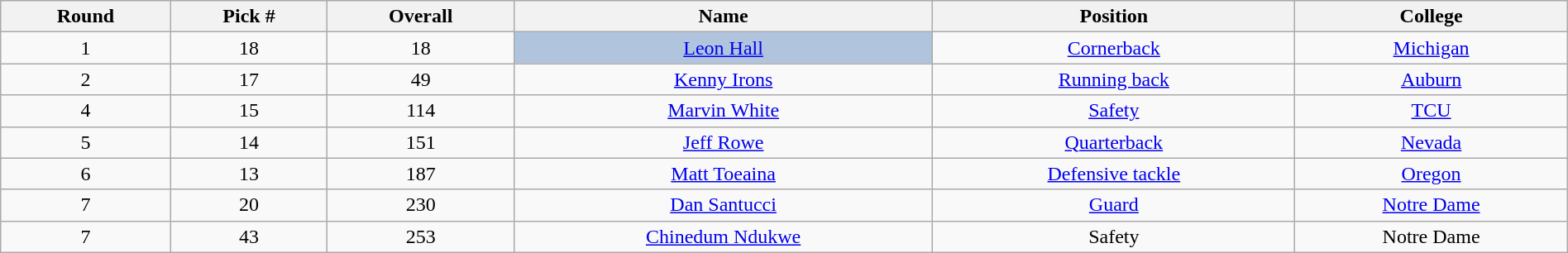<table class="wikitable sortable sortable" style="width: 100%; text-align:center">
<tr>
<th>Round</th>
<th>Pick #</th>
<th>Overall</th>
<th>Name</th>
<th>Position</th>
<th>College</th>
</tr>
<tr>
<td>1</td>
<td>18</td>
<td>18</td>
<td bgcolor=lightsteelblue><a href='#'>Leon Hall</a></td>
<td><a href='#'>Cornerback</a></td>
<td><a href='#'>Michigan</a></td>
</tr>
<tr>
<td>2</td>
<td>17</td>
<td>49</td>
<td><a href='#'>Kenny Irons</a></td>
<td><a href='#'>Running back</a></td>
<td><a href='#'>Auburn</a></td>
</tr>
<tr>
<td>4</td>
<td>15</td>
<td>114</td>
<td><a href='#'>Marvin White</a></td>
<td><a href='#'>Safety</a></td>
<td><a href='#'>TCU</a></td>
</tr>
<tr>
<td>5</td>
<td>14</td>
<td>151</td>
<td><a href='#'>Jeff Rowe</a></td>
<td><a href='#'>Quarterback</a></td>
<td><a href='#'>Nevada</a></td>
</tr>
<tr>
<td>6</td>
<td>13</td>
<td>187</td>
<td><a href='#'>Matt Toeaina</a></td>
<td><a href='#'>Defensive tackle</a></td>
<td><a href='#'>Oregon</a></td>
</tr>
<tr>
<td>7</td>
<td>20</td>
<td>230</td>
<td><a href='#'>Dan Santucci</a></td>
<td><a href='#'>Guard</a></td>
<td><a href='#'>Notre Dame</a></td>
</tr>
<tr>
<td>7</td>
<td>43</td>
<td>253</td>
<td><a href='#'>Chinedum Ndukwe</a></td>
<td>Safety</td>
<td>Notre Dame</td>
</tr>
</table>
